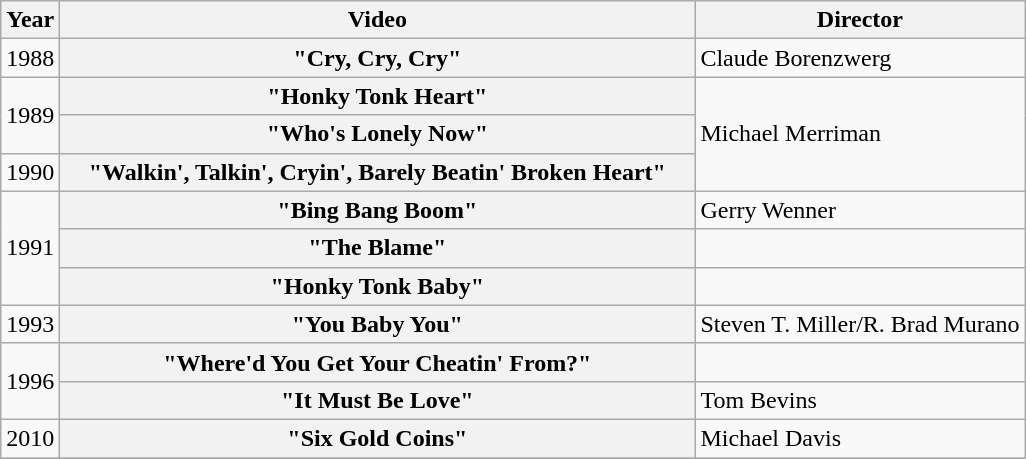<table class="wikitable plainrowheaders">
<tr>
<th>Year</th>
<th style="width:26em;">Video</th>
<th>Director</th>
</tr>
<tr>
<td>1988</td>
<th scope="row">"Cry, Cry, Cry"</th>
<td>Claude Borenzwerg</td>
</tr>
<tr>
<td rowspan="2">1989</td>
<th scope="row">"Honky Tonk Heart"</th>
<td rowspan="3">Michael Merriman</td>
</tr>
<tr>
<th scope="row">"Who's Lonely Now"</th>
</tr>
<tr>
<td>1990</td>
<th scope="row">"Walkin', Talkin', Cryin', Barely Beatin' Broken Heart"</th>
</tr>
<tr>
<td rowspan="3">1991</td>
<th scope="row">"Bing Bang Boom"</th>
<td>Gerry Wenner</td>
</tr>
<tr>
<th scope="row">"The Blame"</th>
<td></td>
</tr>
<tr>
<th scope="row">"Honky Tonk Baby"</th>
<td></td>
</tr>
<tr>
<td>1993</td>
<th scope="row">"You Baby You"</th>
<td>Steven T. Miller/R. Brad Murano</td>
</tr>
<tr>
<td rowspan="2">1996</td>
<th scope="row">"Where'd You Get Your Cheatin' From?"</th>
<td></td>
</tr>
<tr>
<th scope="row">"It Must Be Love"</th>
<td>Tom Bevins</td>
</tr>
<tr>
<td>2010</td>
<th scope="row">"Six Gold Coins"</th>
<td>Michael Davis</td>
</tr>
<tr>
</tr>
</table>
